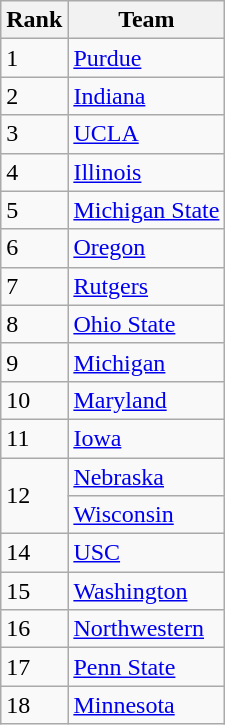<table class="wikitable">
<tr>
<th>Rank</th>
<th>Team</th>
</tr>
<tr>
<td>1</td>
<td><a href='#'>Purdue</a></td>
</tr>
<tr>
<td>2</td>
<td><a href='#'>Indiana</a></td>
</tr>
<tr>
<td>3</td>
<td><a href='#'>UCLA</a></td>
</tr>
<tr>
<td>4</td>
<td><a href='#'>Illinois</a></td>
</tr>
<tr>
<td>5</td>
<td><a href='#'>Michigan State</a></td>
</tr>
<tr>
<td>6</td>
<td><a href='#'>Oregon</a></td>
</tr>
<tr>
<td>7</td>
<td><a href='#'>Rutgers</a></td>
</tr>
<tr>
<td>8</td>
<td><a href='#'>Ohio State</a></td>
</tr>
<tr>
<td>9</td>
<td><a href='#'>Michigan</a></td>
</tr>
<tr>
<td>10</td>
<td><a href='#'>Maryland</a></td>
</tr>
<tr>
<td>11</td>
<td><a href='#'>Iowa</a></td>
</tr>
<tr>
<td rowspan="2">12</td>
<td><a href='#'>Nebraska</a></td>
</tr>
<tr>
<td><a href='#'>Wisconsin</a></td>
</tr>
<tr>
<td>14</td>
<td><a href='#'>USC</a></td>
</tr>
<tr>
<td>15</td>
<td><a href='#'>Washington</a></td>
</tr>
<tr>
<td>16</td>
<td><a href='#'>Northwestern</a></td>
</tr>
<tr>
<td>17</td>
<td><a href='#'>Penn State</a></td>
</tr>
<tr>
<td>18</td>
<td><a href='#'>Minnesota</a></td>
</tr>
</table>
